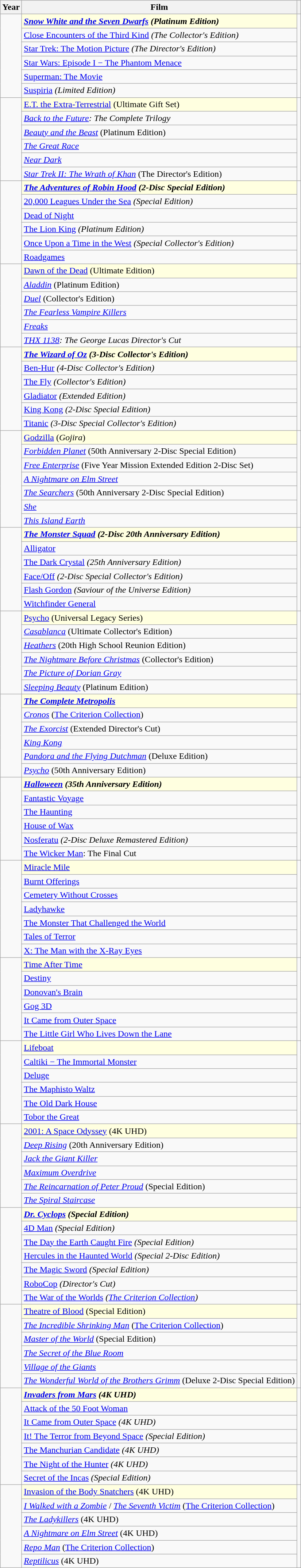<table class="wikitable">
<tr>
<th>Year</th>
<th>Film</th>
<th></th>
</tr>
<tr>
<td rowspan="6"></td>
<td style="background:lightyellow"><strong><em><a href='#'>Snow White and the Seven Dwarfs</a><em> (Platinum Edition)<strong></td>
<td rowspan="6"></td>
</tr>
<tr>
<td></em><a href='#'>Close Encounters of the Third Kind</a><em> (The Collector's Edition)</td>
</tr>
<tr>
<td></em><a href='#'>Star Trek: The Motion Picture</a><em> (The Director's Edition)</td>
</tr>
<tr>
<td></em><a href='#'>Star Wars: Episode I − The Phantom Menace</a><em></td>
</tr>
<tr>
<td></em><a href='#'>Superman: The Movie</a><em></td>
</tr>
<tr>
<td></em><a href='#'>Suspiria</a><em> (Limited Edition)</td>
</tr>
<tr>
<td rowspan="6"></td>
<td style="background:lightyellow"></em></strong><a href='#'>E.T. the Extra-Terrestrial</a></em> (Ultimate Gift Set)</strong></td>
<td rowspan="6"></td>
</tr>
<tr>
<td><em><a href='#'>Back to the Future</a>: The Complete Trilogy</em></td>
</tr>
<tr>
<td><em><a href='#'>Beauty and the Beast</a></em> (Platinum Edition)</td>
</tr>
<tr>
<td><em><a href='#'>The Great Race</a></em></td>
</tr>
<tr>
<td><em><a href='#'>Near Dark</a></em></td>
</tr>
<tr>
<td><em><a href='#'>Star Trek II: The Wrath of Khan</a></em> (The Director's Edition)</td>
</tr>
<tr>
<td rowspan="6"></td>
<td style="background:lightyellow"><strong><em><a href='#'>The Adventures of Robin Hood</a><em> (2-Disc Special Edition)<strong></td>
<td rowspan="6"></td>
</tr>
<tr>
<td></em><a href='#'>20,000 Leagues Under the Sea</a><em> (Special Edition)</td>
</tr>
<tr>
<td></em><a href='#'>Dead of Night</a><em></td>
</tr>
<tr>
<td></em><a href='#'>The Lion King</a><em> (Platinum Edition)</td>
</tr>
<tr>
<td></em><a href='#'>Once Upon a Time in the West</a><em> (Special Collector's Edition)</td>
</tr>
<tr>
<td></em><a href='#'>Roadgames</a><em></td>
</tr>
<tr>
<td rowspan="6"></td>
<td style="background:lightyellow"></em></strong><a href='#'>Dawn of the Dead</a></em> (Ultimate Edition)</strong></td>
<td rowspan="6"></td>
</tr>
<tr>
<td><em><a href='#'>Aladdin</a></em> (Platinum Edition)</td>
</tr>
<tr>
<td><em><a href='#'>Duel</a></em> (Collector's Edition)</td>
</tr>
<tr>
<td><em><a href='#'>The Fearless Vampire Killers</a></em></td>
</tr>
<tr>
<td><em><a href='#'>Freaks</a></em></td>
</tr>
<tr>
<td><em><a href='#'>THX 1138</a>: The George Lucas Director's Cut</em></td>
</tr>
<tr>
<td rowspan="6"></td>
<td style="background:lightyellow"><strong><em><a href='#'>The Wizard of Oz</a><em> (3-Disc Collector's Edition)<strong></td>
<td rowspan="6"></td>
</tr>
<tr>
<td></em><a href='#'>Ben-Hur</a><em> (4-Disc Collector's Edition)</td>
</tr>
<tr>
<td></em><a href='#'>The Fly</a><em> (Collector's Edition)</td>
</tr>
<tr>
<td></em><a href='#'>Gladiator</a><em> (Extended Edition)</td>
</tr>
<tr>
<td></em><a href='#'>King Kong</a><em> (2-Disc Special Edition)</td>
</tr>
<tr>
<td></em><a href='#'>Titanic</a><em> (3-Disc Special Collector's Edition)</td>
</tr>
<tr>
<td rowspan="7"></td>
<td style="background:lightyellow"></em></strong><a href='#'>Godzilla</a></em> (<em>Gojira</em>)</strong></td>
<td rowspan="7"></td>
</tr>
<tr>
<td><em><a href='#'>Forbidden Planet</a></em> (50th Anniversary 2-Disc Special Edition)</td>
</tr>
<tr>
<td><em><a href='#'>Free Enterprise</a></em> (Five Year Mission Extended Edition 2-Disc Set)</td>
</tr>
<tr>
<td><em><a href='#'>A Nightmare on Elm Street</a></em></td>
</tr>
<tr>
<td><em><a href='#'>The Searchers</a></em> (50th Anniversary 2-Disc Special Edition)</td>
</tr>
<tr>
<td><em><a href='#'>She</a></em></td>
</tr>
<tr>
<td><em><a href='#'>This Island Earth</a></em></td>
</tr>
<tr>
<td rowspan="6"></td>
<td style="background:lightyellow"><strong><em><a href='#'>The Monster Squad</a><em> (2-Disc 20th Anniversary Edition)<strong></td>
<td rowspan="6"></td>
</tr>
<tr>
<td></em><a href='#'>Alligator</a><em></td>
</tr>
<tr>
<td></em><a href='#'>The Dark Crystal</a><em> (25th Anniversary Edition)</td>
</tr>
<tr>
<td></em><a href='#'>Face/Off</a><em> (2-Disc Special Collector's Edition)</td>
</tr>
<tr>
<td></em><a href='#'>Flash Gordon</a><em> (Saviour of the Universe Edition)</td>
</tr>
<tr>
<td></em><a href='#'>Witchfinder General</a><em></td>
</tr>
<tr>
<td rowspan="6"></td>
<td style="background:lightyellow"></em></strong><a href='#'>Psycho</a></em> (Universal Legacy Series)</strong></td>
<td rowspan="6"></td>
</tr>
<tr>
<td><em><a href='#'>Casablanca</a></em> (Ultimate Collector's Edition)</td>
</tr>
<tr>
<td><em><a href='#'>Heathers</a></em> (20th High School Reunion Edition)</td>
</tr>
<tr>
<td><em><a href='#'>The Nightmare Before Christmas</a></em> (Collector's Edition)</td>
</tr>
<tr>
<td><em><a href='#'>The Picture of Dorian Gray</a></em></td>
</tr>
<tr>
<td><em><a href='#'>Sleeping Beauty</a></em> (Platinum Edition)</td>
</tr>
<tr>
<td rowspan="6"></td>
<td style="background:lightyellow"><em><a href='#'><strong>The Complete Metropolis</strong></a></em></td>
<td rowspan="6"></td>
</tr>
<tr>
<td><em><a href='#'>Cronos</a></em> (<a href='#'>The Criterion Collection</a>)</td>
</tr>
<tr>
<td><em><a href='#'>The Exorcist</a></em> (Extended Director's Cut)</td>
</tr>
<tr>
<td><em><a href='#'>King Kong</a></em></td>
</tr>
<tr>
<td><em><a href='#'>Pandora and the Flying Dutchman</a></em> (Deluxe Edition)</td>
</tr>
<tr>
<td><em><a href='#'>Psycho</a></em> (50th Anniversary Edition)</td>
</tr>
<tr>
<td rowspan="6"></td>
<td style="background:lightyellow"><strong><em><a href='#'>Halloween</a><em> (35th Anniversary Edition)<strong></td>
<td rowspan="6"></td>
</tr>
<tr>
<td></em><a href='#'>Fantastic Voyage</a><em></td>
</tr>
<tr>
<td></em><a href='#'>The Haunting</a><em></td>
</tr>
<tr>
<td></em><a href='#'>House of Wax</a><em></td>
</tr>
<tr>
<td></em><a href='#'>Nosferatu</a><em> (2-Disc Deluxe Remastered Edition)</td>
</tr>
<tr>
<td></em><a href='#'>The Wicker Man</a>: The Final Cut<em></td>
</tr>
<tr>
<td rowspan="7"></td>
<td style="background:lightyellow"></em><a href='#'></strong>Miracle Mile<strong></a><em></td>
<td rowspan="7"></td>
</tr>
<tr>
<td></em><a href='#'>Burnt Offerings</a><em></td>
</tr>
<tr>
<td></em><a href='#'>Cemetery Without Crosses</a><em></td>
</tr>
<tr>
<td></em><a href='#'>Ladyhawke</a><em></td>
</tr>
<tr>
<td></em><a href='#'>The Monster That Challenged the World</a><em></td>
</tr>
<tr>
<td></em><a href='#'>Tales of Terror</a><em></td>
</tr>
<tr>
<td></em><a href='#'>X: The Man with the X-Ray Eyes</a><em></td>
</tr>
<tr>
<td rowspan="6"></td>
<td style="background:lightyellow"></em><a href='#'></strong>Time After Time<strong></a><em></td>
<td rowspan="6"></td>
</tr>
<tr>
<td></em><a href='#'>Destiny</a><em></td>
</tr>
<tr>
<td></em><a href='#'>Donovan's Brain</a><em></td>
</tr>
<tr>
<td></em><a href='#'>Gog 3D</a><em></td>
</tr>
<tr>
<td></em><a href='#'>It Came from Outer Space</a><em></td>
</tr>
<tr>
<td></em><a href='#'>The Little Girl Who Lives Down the Lane</a><em></td>
</tr>
<tr>
<td rowspan="6"></td>
<td style="background:lightyellow"></em><a href='#'></strong>Lifeboat<strong></a><em></td>
<td rowspan="6"></td>
</tr>
<tr>
<td></em><a href='#'>Caltiki − The Immortal Monster</a><em></td>
</tr>
<tr>
<td></em><a href='#'>Deluge</a><em></td>
</tr>
<tr>
<td></em><a href='#'>The Maphisto Waltz</a><em></td>
</tr>
<tr>
<td></em><a href='#'>The Old Dark House</a><em></td>
</tr>
<tr>
<td></em><a href='#'>Tobor the Great</a><em></td>
</tr>
<tr>
<td rowspan="6"></td>
<td style="background:lightyellow"></em></strong><a href='#'>2001: A Space Odyssey</a></em> (4K UHD)</strong></td>
<td rowspan="6"></td>
</tr>
<tr>
<td><em><a href='#'>Deep Rising</a></em> (20th Anniversary Edition)</td>
</tr>
<tr>
<td><em><a href='#'>Jack the Giant Killer</a></em></td>
</tr>
<tr>
<td><em><a href='#'>Maximum Overdrive</a></em></td>
</tr>
<tr>
<td><em><a href='#'>The Reincarnation of Peter Proud</a></em> (Special Edition)</td>
</tr>
<tr>
<td><em><a href='#'>The Spiral Staircase</a></em></td>
</tr>
<tr>
<td rowspan="7"></td>
<td style="background:lightyellow"><strong><em><a href='#'>Dr. Cyclops</a><em> (Special Edition)<strong></td>
<td rowspan="7"></td>
</tr>
<tr>
<td></em><a href='#'>4D Man</a><em> (Special Edition)</td>
</tr>
<tr>
<td></em><a href='#'>The Day the Earth Caught Fire</a><em> (Special Edition)</td>
</tr>
<tr>
<td></em><a href='#'>Hercules in the Haunted World</a><em> (Special 2-Disc Edition)</td>
</tr>
<tr>
<td></em><a href='#'>The Magic Sword</a><em> (Special Edition)</td>
</tr>
<tr>
<td></em><a href='#'>RoboCop</a><em> (Director's Cut)</td>
</tr>
<tr>
<td></em><a href='#'>The War of the Worlds</a><em> (<a href='#'>The Criterion Collection</a>)</td>
</tr>
<tr>
<td rowspan="6"></td>
<td style="background:lightyellow"></em></strong><a href='#'>Theatre of Blood</a></em> (Special Edition)</strong></td>
<td rowspan="6"></td>
</tr>
<tr>
<td><em><a href='#'>The Incredible Shrinking Man</a></em> (<a href='#'>The Criterion Collection</a>)</td>
</tr>
<tr>
<td><em><a href='#'>Master of the World</a></em> (Special Edition)</td>
</tr>
<tr>
<td><em><a href='#'>The Secret of the Blue Room</a></em></td>
</tr>
<tr>
<td><em><a href='#'>Village of the Giants</a></em></td>
</tr>
<tr>
<td><em><a href='#'>The Wonderful World of the Brothers Grimm</a></em> (Deluxe 2-Disc Special Edition)</td>
</tr>
<tr>
<td rowspan="7"></td>
<td style="background:lightyellow"><strong><em><a href='#'>Invaders from Mars</a><em> (4K UHD)<strong></td>
<td rowspan="7"></td>
</tr>
<tr>
<td></em><a href='#'>Attack of the 50 Foot Woman</a><em></td>
</tr>
<tr>
<td></em><a href='#'>It Came from Outer Space</a><em> (4K UHD)</td>
</tr>
<tr>
<td></em><a href='#'>It! The Terror from Beyond Space</a><em> (Special Edition)</td>
</tr>
<tr>
<td></em><a href='#'>The Manchurian Candidate</a><em> (4K UHD)</td>
</tr>
<tr>
<td></em><a href='#'>The Night of the Hunter</a><em> (4K UHD)</td>
</tr>
<tr>
<td></em><a href='#'>Secret of the Incas</a><em> (Special Edition)</td>
</tr>
<tr>
<td rowspan="6"></td>
<td style="background:lightyellow"></em></strong><a href='#'>Invasion of the Body Snatchers</a></em> (4K UHD)</strong></td>
<td rowspan="6"></td>
</tr>
<tr>
<td><em><a href='#'>I Walked with a Zombie</a></em> / <em><a href='#'>The Seventh Victim</a></em> (<a href='#'>The Criterion Collection</a>)</td>
</tr>
<tr>
<td><em><a href='#'>The Ladykillers</a></em> (4K UHD)</td>
</tr>
<tr>
<td><em><a href='#'>A Nightmare on Elm Street</a></em> (4K UHD)</td>
</tr>
<tr>
<td><em><a href='#'>Repo Man</a></em> (<a href='#'>The Criterion Collection</a>)</td>
</tr>
<tr>
<td><em><a href='#'>Reptilicus</a></em> (4K UHD)</td>
</tr>
</table>
